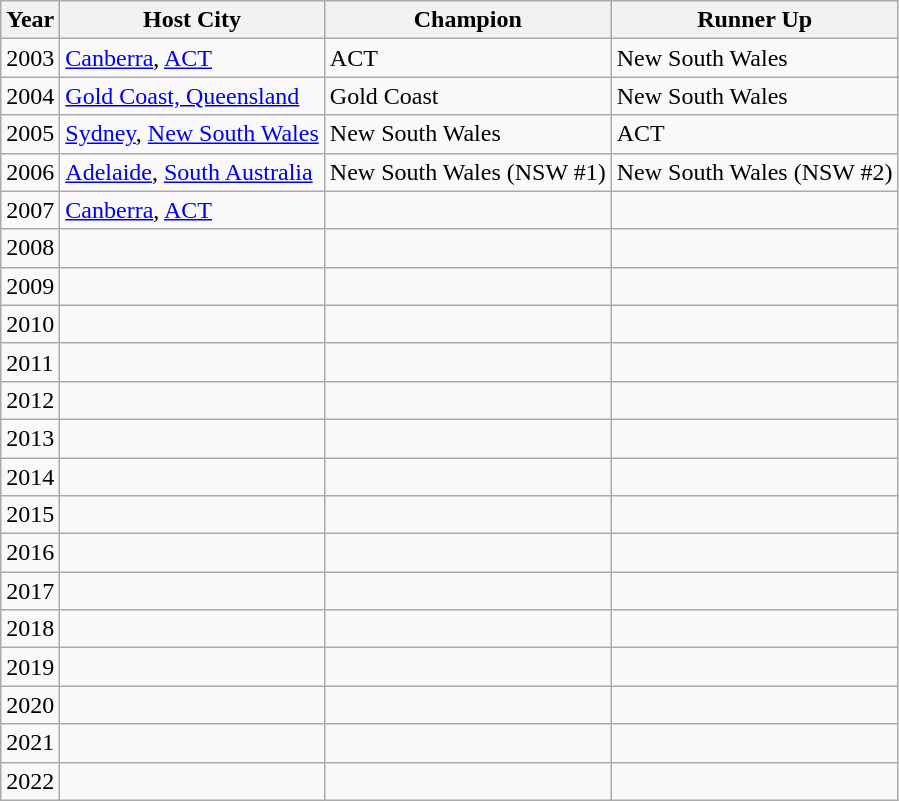<table class="wikitable">
<tr>
<th>Year</th>
<th>Host City</th>
<th>Champion</th>
<th>Runner Up</th>
</tr>
<tr>
<td>2003</td>
<td><a href='#'>Canberra</a>, <a href='#'>ACT</a></td>
<td> ACT</td>
<td> New South Wales</td>
</tr>
<tr>
<td>2004</td>
<td><a href='#'>Gold Coast, Queensland</a></td>
<td> Gold Coast</td>
<td> New South Wales</td>
</tr>
<tr>
<td>2005</td>
<td><a href='#'>Sydney</a>, <a href='#'>New South Wales</a></td>
<td> New South Wales</td>
<td> ACT</td>
</tr>
<tr>
<td>2006</td>
<td><a href='#'>Adelaide</a>, <a href='#'>South Australia</a></td>
<td> New South Wales (NSW #1)</td>
<td> New South Wales (NSW #2)</td>
</tr>
<tr>
<td>2007</td>
<td><a href='#'>Canberra</a>, <a href='#'>ACT</a></td>
<td></td>
<td></td>
</tr>
<tr>
<td>2008</td>
<td></td>
<td></td>
<td></td>
</tr>
<tr>
<td>2009</td>
<td></td>
<td></td>
<td></td>
</tr>
<tr>
<td>2010</td>
<td></td>
<td></td>
<td></td>
</tr>
<tr>
<td>2011</td>
<td></td>
<td></td>
<td></td>
</tr>
<tr>
<td>2012</td>
<td></td>
<td></td>
<td></td>
</tr>
<tr>
<td>2013</td>
<td></td>
<td></td>
<td></td>
</tr>
<tr>
<td>2014</td>
<td></td>
<td></td>
<td></td>
</tr>
<tr>
<td>2015</td>
<td></td>
<td></td>
<td></td>
</tr>
<tr>
<td>2016</td>
<td></td>
<td></td>
<td></td>
</tr>
<tr>
<td>2017</td>
<td></td>
<td></td>
<td></td>
</tr>
<tr>
<td>2018</td>
<td></td>
<td></td>
<td></td>
</tr>
<tr>
<td>2019</td>
<td></td>
<td></td>
<td></td>
</tr>
<tr>
<td>2020</td>
<td></td>
<td></td>
<td></td>
</tr>
<tr>
<td>2021</td>
<td></td>
<td></td>
<td></td>
</tr>
<tr>
<td>2022</td>
<td></td>
<td></td>
<td></td>
</tr>
</table>
